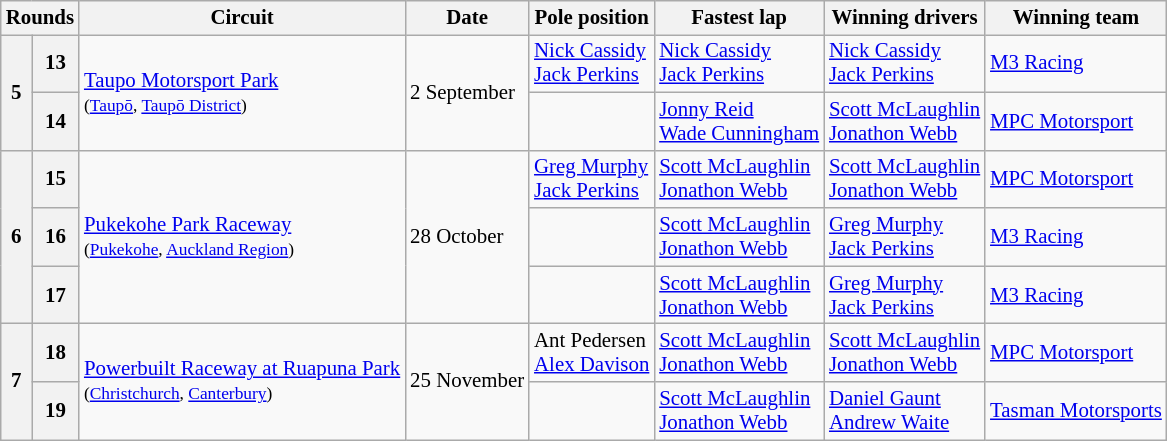<table class="wikitable" style="font-size: 87%">
<tr>
<th colspan="2">Rounds</th>
<th>Circuit</th>
<th>Date</th>
<th>Pole position</th>
<th>Fastest lap</th>
<th>Winning drivers</th>
<th>Winning team</th>
</tr>
<tr>
<th rowspan="2">5</th>
<th>13</th>
<td rowspan="2"><a href='#'>Taupo Motorsport Park</a><br><small>(<a href='#'>Taupō</a>, <a href='#'>Taupō District</a>)</small></td>
<td rowspan="2">2 September</td>
<td> <a href='#'>Nick Cassidy</a><br> <a href='#'>Jack Perkins</a></td>
<td> <a href='#'>Nick Cassidy</a><br> <a href='#'>Jack Perkins</a></td>
<td> <a href='#'>Nick Cassidy</a><br> <a href='#'>Jack Perkins</a></td>
<td><a href='#'>M3 Racing</a></td>
</tr>
<tr>
<th>14</th>
<td></td>
<td> <a href='#'>Jonny Reid</a><br> <a href='#'>Wade Cunningham</a></td>
<td> <a href='#'>Scott McLaughlin</a><br> <a href='#'>Jonathon Webb</a></td>
<td><a href='#'>MPC Motorsport</a></td>
</tr>
<tr>
<th rowspan="3">6</th>
<th>15</th>
<td rowspan="3"><a href='#'>Pukekohe Park Raceway</a><br><small>(<a href='#'>Pukekohe</a>, <a href='#'>Auckland Region</a>)</small></td>
<td rowspan="3">28 October</td>
<td> <a href='#'>Greg Murphy</a><br> <a href='#'>Jack Perkins</a></td>
<td> <a href='#'>Scott McLaughlin</a><br> <a href='#'>Jonathon Webb</a></td>
<td> <a href='#'>Scott McLaughlin</a><br> <a href='#'>Jonathon Webb</a></td>
<td><a href='#'>MPC Motorsport</a></td>
</tr>
<tr>
<th>16</th>
<td></td>
<td> <a href='#'>Scott McLaughlin</a><br> <a href='#'>Jonathon Webb</a></td>
<td> <a href='#'>Greg Murphy</a><br> <a href='#'>Jack Perkins</a></td>
<td><a href='#'>M3 Racing</a></td>
</tr>
<tr>
<th>17</th>
<td></td>
<td> <a href='#'>Scott McLaughlin</a><br> <a href='#'>Jonathon Webb</a></td>
<td> <a href='#'>Greg Murphy</a><br> <a href='#'>Jack Perkins</a></td>
<td><a href='#'>M3 Racing</a></td>
</tr>
<tr>
<th rowspan="2">7</th>
<th>18</th>
<td rowspan="2"><a href='#'>Powerbuilt Raceway at Ruapuna Park</a><br><small>(<a href='#'>Christchurch</a>, <a href='#'>Canterbury</a>)</small></td>
<td rowspan="2">25 November</td>
<td> Ant Pedersen<br> <a href='#'>Alex Davison</a></td>
<td> <a href='#'>Scott McLaughlin</a><br> <a href='#'>Jonathon Webb</a></td>
<td> <a href='#'>Scott McLaughlin</a><br> <a href='#'>Jonathon Webb</a></td>
<td><a href='#'>MPC Motorsport</a></td>
</tr>
<tr>
<th>19</th>
<td></td>
<td> <a href='#'>Scott McLaughlin</a><br> <a href='#'>Jonathon Webb</a></td>
<td> <a href='#'>Daniel Gaunt</a><br> <a href='#'>Andrew Waite</a></td>
<td><a href='#'>Tasman Motorsports</a></td>
</tr>
</table>
